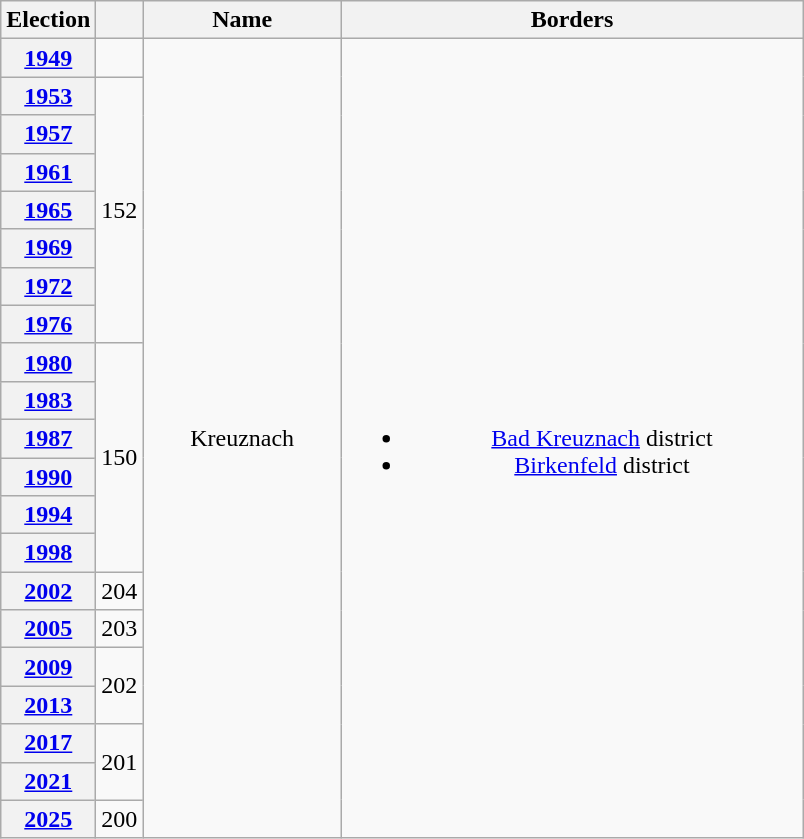<table class=wikitable style="text-align:center">
<tr>
<th>Election</th>
<th></th>
<th width=125px>Name</th>
<th width=300px>Borders</th>
</tr>
<tr>
<th><a href='#'>1949</a></th>
<td></td>
<td rowspan=21>Kreuznach</td>
<td rowspan=21><br><ul><li><a href='#'>Bad Kreuznach</a> district</li><li><a href='#'>Birkenfeld</a> district</li></ul></td>
</tr>
<tr>
<th><a href='#'>1953</a></th>
<td rowspan=7>152</td>
</tr>
<tr>
<th><a href='#'>1957</a></th>
</tr>
<tr>
<th><a href='#'>1961</a></th>
</tr>
<tr>
<th><a href='#'>1965</a></th>
</tr>
<tr>
<th><a href='#'>1969</a></th>
</tr>
<tr>
<th><a href='#'>1972</a></th>
</tr>
<tr>
<th><a href='#'>1976</a></th>
</tr>
<tr>
<th><a href='#'>1980</a></th>
<td rowspan=6>150</td>
</tr>
<tr>
<th><a href='#'>1983</a></th>
</tr>
<tr>
<th><a href='#'>1987</a></th>
</tr>
<tr>
<th><a href='#'>1990</a></th>
</tr>
<tr>
<th><a href='#'>1994</a></th>
</tr>
<tr>
<th><a href='#'>1998</a></th>
</tr>
<tr>
<th><a href='#'>2002</a></th>
<td>204</td>
</tr>
<tr>
<th><a href='#'>2005</a></th>
<td>203</td>
</tr>
<tr>
<th><a href='#'>2009</a></th>
<td rowspan=2>202</td>
</tr>
<tr>
<th><a href='#'>2013</a></th>
</tr>
<tr>
<th><a href='#'>2017</a></th>
<td rowspan=2>201</td>
</tr>
<tr>
<th><a href='#'>2021</a></th>
</tr>
<tr>
<th><a href='#'>2025</a></th>
<td>200</td>
</tr>
</table>
